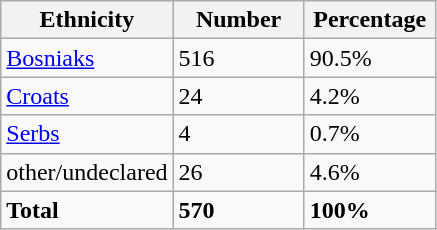<table class="wikitable">
<tr>
<th width="100px">Ethnicity</th>
<th width="80px">Number</th>
<th width="80px">Percentage</th>
</tr>
<tr>
<td><a href='#'>Bosniaks</a></td>
<td>516</td>
<td>90.5%</td>
</tr>
<tr>
<td><a href='#'>Croats</a></td>
<td>24</td>
<td>4.2%</td>
</tr>
<tr>
<td><a href='#'>Serbs</a></td>
<td>4</td>
<td>0.7%</td>
</tr>
<tr>
<td>other/undeclared</td>
<td>26</td>
<td>4.6%</td>
</tr>
<tr>
<td><strong>Total</strong></td>
<td><strong>570</strong></td>
<td><strong>100%</strong></td>
</tr>
</table>
